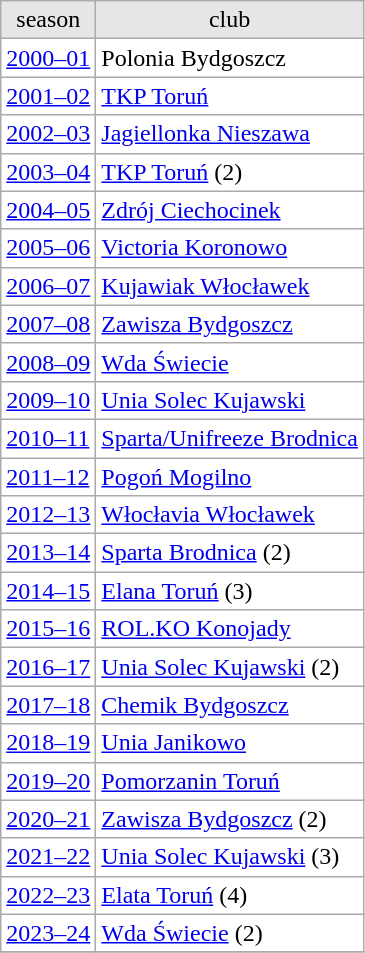<table class="wikitable sortable" style="margin: 0;background:#ffffff;">
<tr align=center bgcolor=#e6e6e6>
<td>season</td>
<td>club</td>
</tr>
<tr>
<td><a href='#'>2000–01</a></td>
<td>Polonia Bydgoszcz</td>
</tr>
<tr>
<td><a href='#'>2001–02</a></td>
<td><a href='#'>TKP Toruń</a></td>
</tr>
<tr>
<td><a href='#'>2002–03</a></td>
<td><a href='#'>Jagiellonka Nieszawa</a></td>
</tr>
<tr>
<td><a href='#'>2003–04</a></td>
<td><a href='#'>TKP Toruń</a> (2)</td>
</tr>
<tr>
<td><a href='#'>2004–05</a></td>
<td><a href='#'>Zdrój Ciechocinek</a></td>
</tr>
<tr>
<td><a href='#'>2005–06</a></td>
<td><a href='#'>Victoria Koronowo</a></td>
</tr>
<tr>
<td><a href='#'>2006–07</a></td>
<td><a href='#'>Kujawiak Włocławek</a></td>
</tr>
<tr>
<td><a href='#'>2007–08</a></td>
<td><a href='#'>Zawisza Bydgoszcz</a></td>
</tr>
<tr>
<td><a href='#'>2008–09</a></td>
<td><a href='#'>Wda Świecie</a></td>
</tr>
<tr>
<td><a href='#'>2009–10</a></td>
<td><a href='#'>Unia Solec Kujawski</a></td>
</tr>
<tr>
<td><a href='#'>2010–11</a></td>
<td><a href='#'>Sparta/Unifreeze Brodnica</a></td>
</tr>
<tr>
<td><a href='#'>2011–12</a></td>
<td><a href='#'>Pogoń Mogilno</a></td>
</tr>
<tr>
<td><a href='#'>2012–13</a></td>
<td><a href='#'>Włocłavia Włocławek</a></td>
</tr>
<tr>
<td><a href='#'>2013–14</a></td>
<td><a href='#'>Sparta Brodnica</a> (2)</td>
</tr>
<tr>
<td><a href='#'>2014–15</a></td>
<td><a href='#'>Elana Toruń</a> (3)</td>
</tr>
<tr>
<td><a href='#'>2015–16</a></td>
<td><a href='#'>ROL.KO Konojady</a></td>
</tr>
<tr>
<td><a href='#'>2016–17</a></td>
<td><a href='#'>Unia Solec Kujawski</a> (2)</td>
</tr>
<tr>
<td><a href='#'>2017–18</a></td>
<td><a href='#'>Chemik Bydgoszcz</a></td>
</tr>
<tr>
<td><a href='#'>2018–19</a></td>
<td><a href='#'>Unia Janikowo</a></td>
</tr>
<tr>
<td><a href='#'>2019–20</a></td>
<td><a href='#'>Pomorzanin Toruń</a></td>
</tr>
<tr>
<td><a href='#'>2020–21</a></td>
<td><a href='#'>Zawisza Bydgoszcz</a> (2)</td>
</tr>
<tr>
<td><a href='#'>2021–22</a></td>
<td><a href='#'>Unia Solec Kujawski</a> (3)</td>
</tr>
<tr>
<td><a href='#'>2022–23</a></td>
<td><a href='#'>Elata Toruń</a> (4)</td>
</tr>
<tr>
<td><a href='#'>2023–24</a></td>
<td><a href='#'>Wda Świecie</a> (2)</td>
</tr>
<tr>
</tr>
</table>
